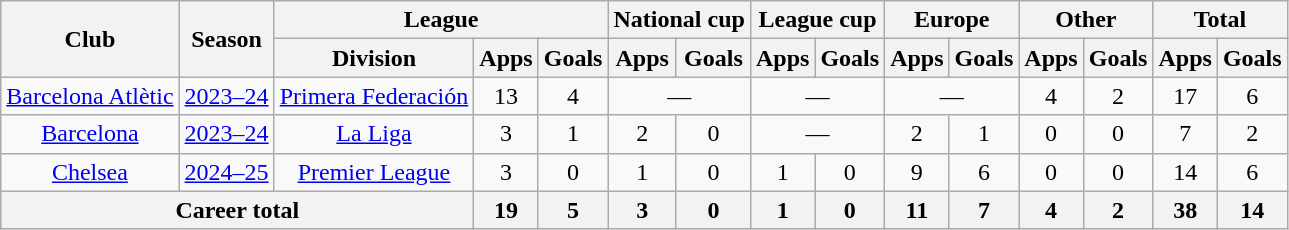<table class="wikitable" style="text-align: center;">
<tr>
<th rowspan="2">Club</th>
<th rowspan="2">Season</th>
<th colspan="3">League</th>
<th colspan="2">National cup</th>
<th colspan="2">League cup</th>
<th colspan="2">Europe</th>
<th colspan="2">Other</th>
<th colspan="2">Total</th>
</tr>
<tr>
<th>Division</th>
<th>Apps</th>
<th>Goals</th>
<th>Apps</th>
<th>Goals</th>
<th>Apps</th>
<th>Goals</th>
<th>Apps</th>
<th>Goals</th>
<th>Apps</th>
<th>Goals</th>
<th>Apps</th>
<th>Goals</th>
</tr>
<tr>
<td><a href='#'>Barcelona Atlètic</a></td>
<td><a href='#'>2023–24</a></td>
<td><a href='#'>Primera Federación</a></td>
<td>13</td>
<td>4</td>
<td colspan="2">—</td>
<td colspan="2">—</td>
<td colspan="2">—</td>
<td>4</td>
<td>2</td>
<td>17</td>
<td>6</td>
</tr>
<tr>
<td><a href='#'>Barcelona</a></td>
<td><a href='#'>2023–24</a></td>
<td><a href='#'>La Liga</a></td>
<td>3</td>
<td>1</td>
<td>2</td>
<td>0</td>
<td colspan="2">—</td>
<td>2</td>
<td>1</td>
<td>0</td>
<td>0</td>
<td>7</td>
<td>2</td>
</tr>
<tr>
<td><a href='#'>Chelsea</a></td>
<td><a href='#'>2024–25</a></td>
<td><a href='#'>Premier League</a></td>
<td>3</td>
<td>0</td>
<td>1</td>
<td>0</td>
<td>1</td>
<td>0</td>
<td>9</td>
<td>6</td>
<td>0</td>
<td>0</td>
<td>14</td>
<td>6</td>
</tr>
<tr>
<th colspan="3">Career total</th>
<th>19</th>
<th>5</th>
<th>3</th>
<th>0</th>
<th>1</th>
<th>0</th>
<th>11</th>
<th>7</th>
<th>4</th>
<th>2</th>
<th>38</th>
<th>14</th>
</tr>
</table>
